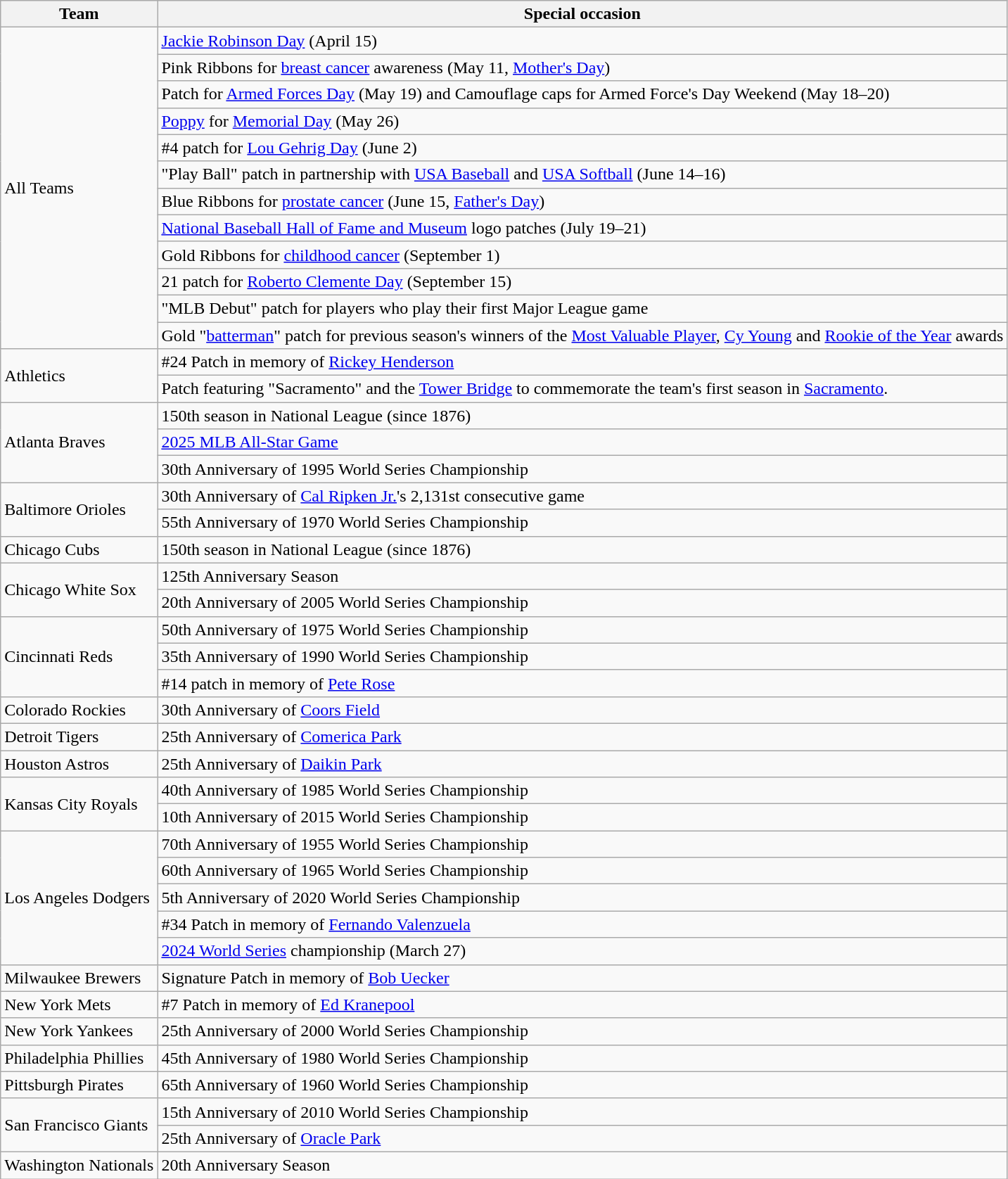<table class="wikitable">
<tr>
<th>Team</th>
<th>Special occasion</th>
</tr>
<tr>
<td rowspan="12">All Teams</td>
<td><a href='#'>Jackie Robinson Day</a> (April 15)</td>
</tr>
<tr>
<td>Pink Ribbons for <a href='#'>breast cancer</a> awareness (May 11, <a href='#'>Mother's Day</a>)</td>
</tr>
<tr>
<td>Patch for <a href='#'>Armed Forces Day</a> (May 19) and Camouflage caps for Armed Force's Day Weekend (May 18–20)</td>
</tr>
<tr>
<td><a href='#'>Poppy</a> for <a href='#'>Memorial Day</a> (May 26)</td>
</tr>
<tr>
<td>#4 patch for <a href='#'>Lou Gehrig Day</a> (June 2)</td>
</tr>
<tr>
<td>"Play Ball" patch in partnership with <a href='#'>USA Baseball</a> and <a href='#'>USA Softball</a> (June 14–16)</td>
</tr>
<tr>
<td>Blue Ribbons for <a href='#'>prostate cancer</a> (June 15, <a href='#'>Father's Day</a>)</td>
</tr>
<tr>
<td><a href='#'>National Baseball Hall of Fame and Museum</a> logo patches (July 19–21)</td>
</tr>
<tr>
<td>Gold Ribbons for <a href='#'>childhood cancer</a> (September 1)</td>
</tr>
<tr>
<td>21 patch for <a href='#'>Roberto Clemente Day</a> (September 15)</td>
</tr>
<tr>
<td>"MLB Debut" patch for players who play their first Major League game</td>
</tr>
<tr>
<td>Gold "<a href='#'>batterman</a>" patch for previous season's winners of the <a href='#'>Most Valuable Player</a>, <a href='#'>Cy Young</a> and <a href='#'>Rookie of the Year</a> awards</td>
</tr>
<tr>
<td rowspan="2">Athletics</td>
<td>#24 Patch in memory of <a href='#'>Rickey Henderson</a></td>
</tr>
<tr>
<td>Patch featuring "Sacramento" and the <a href='#'>Tower Bridge</a> to commemorate the team's first season in <a href='#'>Sacramento</a>.</td>
</tr>
<tr>
<td rowspan="3">Atlanta Braves</td>
<td>150th season in National League (since 1876)</td>
</tr>
<tr>
<td><a href='#'>2025 MLB All-Star Game</a></td>
</tr>
<tr>
<td>30th Anniversary of 1995 World Series Championship</td>
</tr>
<tr>
<td rowspan="2">Baltimore Orioles</td>
<td>30th Anniversary of <a href='#'>Cal Ripken Jr.</a>'s 2,131st consecutive game</td>
</tr>
<tr>
<td>55th Anniversary of 1970 World Series Championship</td>
</tr>
<tr>
<td>Chicago Cubs</td>
<td>150th season in National League (since 1876)</td>
</tr>
<tr>
<td rowspan="2">Chicago White Sox</td>
<td>125th Anniversary Season</td>
</tr>
<tr>
<td>20th Anniversary of 2005 World Series Championship</td>
</tr>
<tr>
<td rowspan="3">Cincinnati Reds</td>
<td>50th Anniversary of 1975 World Series Championship</td>
</tr>
<tr>
<td>35th Anniversary of 1990 World Series Championship</td>
</tr>
<tr>
<td>#14 patch in memory of <a href='#'>Pete Rose</a></td>
</tr>
<tr>
<td>Colorado Rockies</td>
<td>30th Anniversary of <a href='#'>Coors Field</a></td>
</tr>
<tr>
<td>Detroit Tigers</td>
<td>25th Anniversary of <a href='#'>Comerica Park</a></td>
</tr>
<tr>
<td>Houston Astros</td>
<td>25th Anniversary of <a href='#'>Daikin Park</a></td>
</tr>
<tr>
<td rowspan="2">Kansas City Royals</td>
<td>40th Anniversary of 1985 World Series Championship</td>
</tr>
<tr>
<td>10th Anniversary of 2015 World Series Championship</td>
</tr>
<tr>
<td rowspan="5">Los Angeles Dodgers</td>
<td>70th Anniversary of 1955 World Series Championship</td>
</tr>
<tr>
<td>60th Anniversary of 1965 World Series Championship</td>
</tr>
<tr>
<td>5th Anniversary of 2020 World Series Championship</td>
</tr>
<tr>
<td>#34 Patch in memory of <a href='#'>Fernando Valenzuela</a></td>
</tr>
<tr>
<td><a href='#'>2024 World Series</a> championship (March 27)</td>
</tr>
<tr>
<td>Milwaukee Brewers</td>
<td>Signature Patch in memory of <a href='#'>Bob Uecker</a></td>
</tr>
<tr>
<td>New York Mets</td>
<td>#7 Patch in memory of <a href='#'>Ed Kranepool</a></td>
</tr>
<tr>
<td>New York Yankees</td>
<td>25th Anniversary of 2000 World Series Championship</td>
</tr>
<tr>
<td>Philadelphia Phillies</td>
<td>45th Anniversary of 1980 World Series Championship</td>
</tr>
<tr>
<td>Pittsburgh Pirates</td>
<td>65th Anniversary of 1960 World Series Championship</td>
</tr>
<tr>
<td rowspan="2">San Francisco Giants</td>
<td>15th Anniversary of 2010 World Series Championship</td>
</tr>
<tr>
<td>25th Anniversary of <a href='#'>Oracle Park</a></td>
</tr>
<tr>
<td>Washington Nationals</td>
<td>20th Anniversary Season</td>
</tr>
</table>
